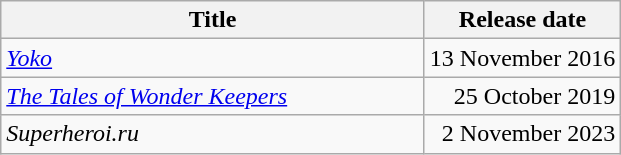<table class="wikitable sortable" style="text-align: right;">
<tr>
<th width=275>Title</th>
<th>Release date</th>
</tr>
<tr>
<td align="left"><em><a href='#'>Yoko</a></em></td>
<td>13 November 2016</td>
</tr>
<tr>
<td align="left"><em><a href='#'>The Tales of Wonder Keepers</a></em></td>
<td>25 October 2019</td>
</tr>
<tr>
<td align="left"><em>Superheroi.ru</em></td>
<td>2 November 2023</td>
</tr>
</table>
